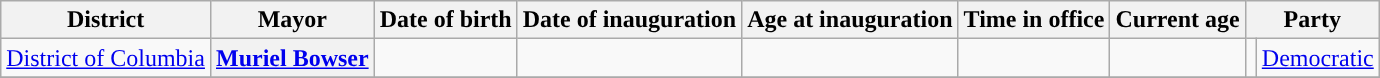<table class="wikitable sortable plainrowheaders">
<tr>
<th scope="col">District</th>
<th scope="col">Mayor</th>
<th scope="col">Date of birth</th>
<th scope="col">Date of inauguration</th>
<th scope="col">Age at inauguration</th>
<th scope="col">Time in office</th>
<th scope="col">Current age</th>
<th scope="col" colspan="2">Party</th>
</tr>
<tr>
<td><a href='#'>District of Columbia</a></td>
<th scope="row"><a href='#'>Muriel Bowser</a></th>
<td></td>
<td></td>
<td></td>
<td></td>
<td></td>
<td style="background-color:"></td>
<td><a href='#'>Democratic</a></td>
</tr>
<tr>
</tr>
</table>
